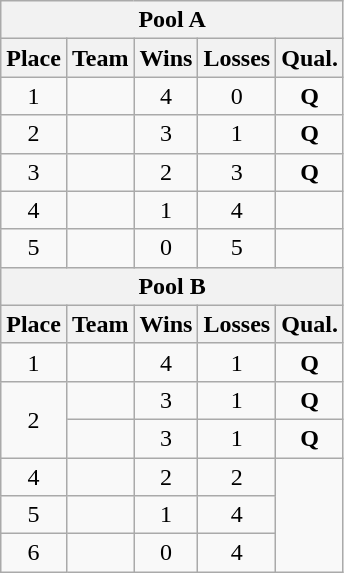<table class=wikitable style="text-align:center">
<tr>
<th colspan=5>Pool A</th>
</tr>
<tr>
<th>Place</th>
<th>Team</th>
<th>Wins</th>
<th>Losses</th>
<th>Qual.</th>
</tr>
<tr>
<td>1</td>
<td align=left></td>
<td>4</td>
<td>0</td>
<td><strong>Q</strong></td>
</tr>
<tr>
<td>2</td>
<td align=left></td>
<td>3</td>
<td>1</td>
<td><strong>Q</strong></td>
</tr>
<tr>
<td>3</td>
<td align=left></td>
<td>2</td>
<td>3</td>
<td><strong>Q</strong></td>
</tr>
<tr>
<td>4</td>
<td align=left></td>
<td>1</td>
<td>4</td>
<td></td>
</tr>
<tr>
<td>5</td>
<td align=left></td>
<td>0</td>
<td>5</td>
<td></td>
</tr>
<tr>
<th colspan=5>Pool B</th>
</tr>
<tr>
<th>Place</th>
<th>Team</th>
<th>Wins</th>
<th>Losses</th>
<th>Qual.</th>
</tr>
<tr>
<td>1</td>
<td align=left></td>
<td>4</td>
<td>1</td>
<td><strong>Q</strong></td>
</tr>
<tr>
<td rowspan=2>2</td>
<td align=left></td>
<td>3</td>
<td>1</td>
<td><strong>Q</strong></td>
</tr>
<tr>
<td align=left></td>
<td>3</td>
<td>1</td>
<td><strong>Q</strong></td>
</tr>
<tr>
<td>4</td>
<td align=left></td>
<td>2</td>
<td>2</td>
</tr>
<tr>
<td>5</td>
<td align=left></td>
<td>1</td>
<td>4</td>
</tr>
<tr>
<td>6</td>
<td align=left></td>
<td>0</td>
<td>4</td>
</tr>
</table>
